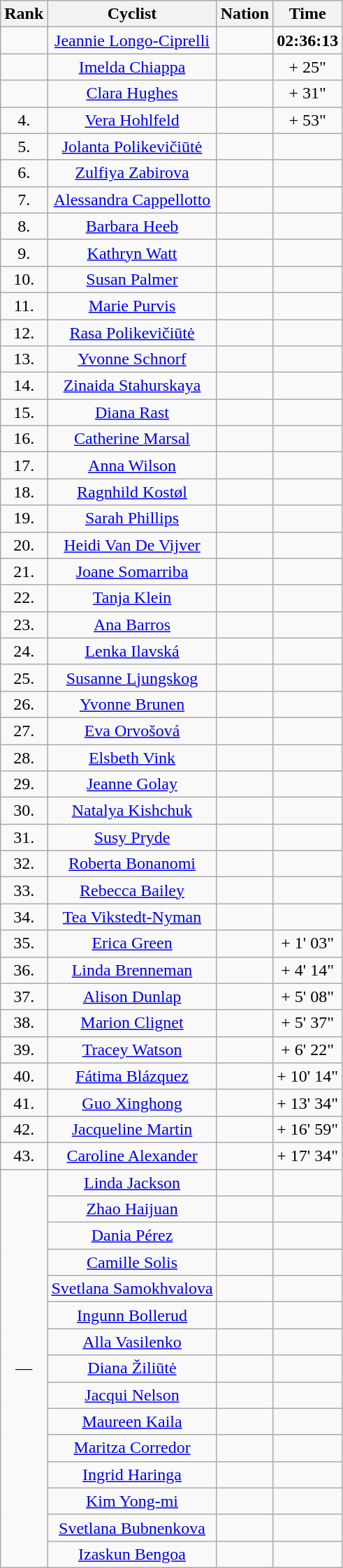<table class="wikitable sortable" style="text-align:center">
<tr>
<th>Rank</th>
<th>Cyclist</th>
<th>Nation</th>
<th>Time</th>
</tr>
<tr>
<td></td>
<td><a href='#'>Jeannie Longo-Ciprelli</a></td>
<td></td>
<td align="center"><strong>02:36:13</strong></td>
</tr>
<tr>
<td></td>
<td><a href='#'>Imelda Chiappa</a></td>
<td></td>
<td data-sort-value=02:36:38>+ 25"</td>
</tr>
<tr>
<td></td>
<td><a href='#'>Clara Hughes</a></td>
<td></td>
<td data-sort-value=02:36:44>+ 31"</td>
</tr>
<tr>
<td align="center">4.</td>
<td><a href='#'>Vera Hohlfeld</a></td>
<td></td>
<td data-sort-value=02:37:06>+ 53"</td>
</tr>
<tr>
<td align="center">5.</td>
<td><a href='#'>Jolanta Polikevičiūtė</a></td>
<td></td>
<td data-sort-value=02:37:06></td>
</tr>
<tr>
<td align="center">6.</td>
<td><a href='#'>Zulfiya Zabirova</a></td>
<td></td>
<td data-sort-value=02:37:06></td>
</tr>
<tr>
<td align="center">7.</td>
<td><a href='#'>Alessandra Cappellotto</a></td>
<td></td>
<td data-sort-value=02:37:06></td>
</tr>
<tr>
<td align="center">8.</td>
<td><a href='#'>Barbara Heeb</a></td>
<td></td>
<td data-sort-value=02:37:06></td>
</tr>
<tr>
<td align="center">9.</td>
<td><a href='#'>Kathryn Watt</a></td>
<td></td>
<td data-sort-value=02:37:06></td>
</tr>
<tr>
<td align="center">10.</td>
<td><a href='#'>Susan Palmer</a></td>
<td></td>
<td data-sort-value=02:37:06></td>
</tr>
<tr>
<td align="center">11.</td>
<td><a href='#'>Marie Purvis</a></td>
<td></td>
<td data-sort-value=02:37:06></td>
</tr>
<tr>
<td align="center">12.</td>
<td><a href='#'>Rasa Polikevičiūtė</a></td>
<td></td>
<td data-sort-value=02:37:06></td>
</tr>
<tr>
<td align="center">13.</td>
<td><a href='#'>Yvonne Schnorf</a></td>
<td></td>
<td data-sort-value=02:37:06></td>
</tr>
<tr>
<td align="center">14.</td>
<td><a href='#'>Zinaida Stahurskaya</a></td>
<td></td>
<td data-sort-value=02:37:06></td>
</tr>
<tr>
<td align="center">15.</td>
<td><a href='#'>Diana Rast</a></td>
<td></td>
<td data-sort-value=02:37:06></td>
</tr>
<tr>
<td align="center">16.</td>
<td><a href='#'>Catherine Marsal</a></td>
<td></td>
<td data-sort-value=02:37:06></td>
</tr>
<tr>
<td align="center">17.</td>
<td><a href='#'>Anna Wilson</a></td>
<td></td>
<td data-sort-value=02:37:06></td>
</tr>
<tr>
<td align="center">18.</td>
<td><a href='#'>Ragnhild Kostøl</a></td>
<td></td>
<td data-sort-value=02:37:06></td>
</tr>
<tr>
<td align="center">19.</td>
<td><a href='#'>Sarah Phillips</a></td>
<td></td>
<td data-sort-value=02:37:06></td>
</tr>
<tr>
<td align="center">20.</td>
<td><a href='#'>Heidi Van De Vijver</a></td>
<td></td>
<td data-sort-value=02:37:06></td>
</tr>
<tr>
<td align="center">21.</td>
<td><a href='#'>Joane Somarriba</a></td>
<td></td>
<td data-sort-value=02:37:06></td>
</tr>
<tr>
<td align="center">22.</td>
<td><a href='#'>Tanja Klein</a></td>
<td></td>
<td data-sort-value=02:37:06></td>
</tr>
<tr>
<td align="center">23.</td>
<td><a href='#'>Ana Barros</a></td>
<td></td>
<td data-sort-value=02:37:06></td>
</tr>
<tr>
<td align="center">24.</td>
<td><a href='#'>Lenka Ilavská</a></td>
<td></td>
<td data-sort-value=02:37:06></td>
</tr>
<tr>
<td align="center">25.</td>
<td><a href='#'>Susanne Ljungskog</a></td>
<td></td>
<td data-sort-value=02:37:06></td>
</tr>
<tr>
<td align="center">26.</td>
<td><a href='#'>Yvonne Brunen</a></td>
<td></td>
<td data-sort-value=02:37:06></td>
</tr>
<tr>
<td align="center">27.</td>
<td><a href='#'>Eva Orvošová</a></td>
<td></td>
<td data-sort-value=02:37:06></td>
</tr>
<tr>
<td align="center">28.</td>
<td><a href='#'>Elsbeth Vink</a></td>
<td></td>
<td data-sort-value=02:37:06></td>
</tr>
<tr>
<td align="center">29.</td>
<td><a href='#'>Jeanne Golay</a></td>
<td></td>
<td data-sort-value=02:37:06></td>
</tr>
<tr>
<td align="center">30.</td>
<td><a href='#'>Natalya Kishchuk</a></td>
<td></td>
<td data-sort-value=02:37:06></td>
</tr>
<tr>
<td align="center">31.</td>
<td><a href='#'>Susy Pryde</a></td>
<td></td>
<td data-sort-value=02:37:06></td>
</tr>
<tr>
<td align="center">32.</td>
<td><a href='#'>Roberta Bonanomi</a></td>
<td></td>
<td data-sort-value=02:37:06></td>
</tr>
<tr>
<td align="center">33.</td>
<td><a href='#'>Rebecca Bailey</a></td>
<td></td>
<td data-sort-value=02:37:06></td>
</tr>
<tr>
<td align="center">34.</td>
<td><a href='#'>Tea Vikstedt-Nyman</a></td>
<td></td>
<td data-sort-value=02:37:06></td>
</tr>
<tr>
<td align="center">35.</td>
<td><a href='#'>Erica Green</a></td>
<td></td>
<td data-sort-value=02:37.21>+ 1' 03"</td>
</tr>
<tr>
<td align="center">36.</td>
<td><a href='#'>Linda Brenneman</a></td>
<td></td>
<td data-sort-value=02:40.27>+ 4' 14"</td>
</tr>
<tr>
<td align="center">37.</td>
<td><a href='#'>Alison Dunlap</a></td>
<td></td>
<td data-sort-value=02:41.21>+ 5' 08"</td>
</tr>
<tr>
<td align="center">38.</td>
<td><a href='#'>Marion Clignet</a></td>
<td></td>
<td data-sort-value=02:41.50>+ 5' 37"</td>
</tr>
<tr>
<td align="center">39.</td>
<td><a href='#'>Tracey Watson</a></td>
<td></td>
<td data-sort-value=02:42.35>+ 6' 22"</td>
</tr>
<tr>
<td align="center">40.</td>
<td><a href='#'>Fátima Blázquez</a></td>
<td></td>
<td data-sort-value=02:46.27>+ 10' 14"</td>
</tr>
<tr>
<td align="center">41.</td>
<td><a href='#'>Guo Xinghong</a></td>
<td></td>
<td data-sort-value=02:49.47>+ 13' 34"</td>
</tr>
<tr>
<td align="center">42.</td>
<td><a href='#'>Jacqueline Martin</a></td>
<td></td>
<td data-sort-value=02:53.12>+ 16' 59"</td>
</tr>
<tr>
<td align="center">43.</td>
<td><a href='#'>Caroline Alexander</a></td>
<td></td>
<td data-sort-value=02:53.47>+ 17' 34"</td>
</tr>
<tr>
<td rowspan=15 data-sort-value=44>—</td>
<td><a href='#'>Linda Jackson</a></td>
<td></td>
<td data-sort-value=9:99:99></td>
</tr>
<tr>
<td><a href='#'>Zhao Haijuan</a></td>
<td></td>
<td data-sort-value=9:99:99></td>
</tr>
<tr>
<td><a href='#'>Dania Pérez</a></td>
<td></td>
<td data-sort-value=9:99:99></td>
</tr>
<tr>
<td><a href='#'>Camille Solis</a></td>
<td></td>
<td data-sort-value=9:99:99></td>
</tr>
<tr>
<td><a href='#'>Svetlana Samokhvalova</a></td>
<td></td>
<td data-sort-value=9:99:99></td>
</tr>
<tr>
<td><a href='#'>Ingunn Bollerud</a></td>
<td></td>
<td data-sort-value=9:99:99></td>
</tr>
<tr>
<td><a href='#'>Alla Vasilenko</a></td>
<td></td>
<td data-sort-value=9:99:99></td>
</tr>
<tr>
<td><a href='#'>Diana Žiliūtė</a></td>
<td></td>
<td data-sort-value=9:99:99></td>
</tr>
<tr>
<td><a href='#'>Jacqui Nelson</a></td>
<td></td>
<td data-sort-value=9:99:99></td>
</tr>
<tr>
<td><a href='#'>Maureen Kaila</a></td>
<td></td>
<td data-sort-value=9:99:99></td>
</tr>
<tr>
<td><a href='#'>Maritza Corredor</a></td>
<td></td>
<td data-sort-value=9:99:99></td>
</tr>
<tr>
<td><a href='#'>Ingrid Haringa</a></td>
<td></td>
<td data-sort-value=9:99:99></td>
</tr>
<tr>
<td><a href='#'>Kim Yong-mi</a></td>
<td></td>
<td data-sort-value=9:99:99></td>
</tr>
<tr>
<td><a href='#'>Svetlana Bubnenkova</a></td>
<td></td>
<td data-sort-value=9:99:99></td>
</tr>
<tr>
<td><a href='#'>Izaskun Bengoa</a></td>
<td></td>
<td data-sort-value=9:99:99></td>
</tr>
</table>
